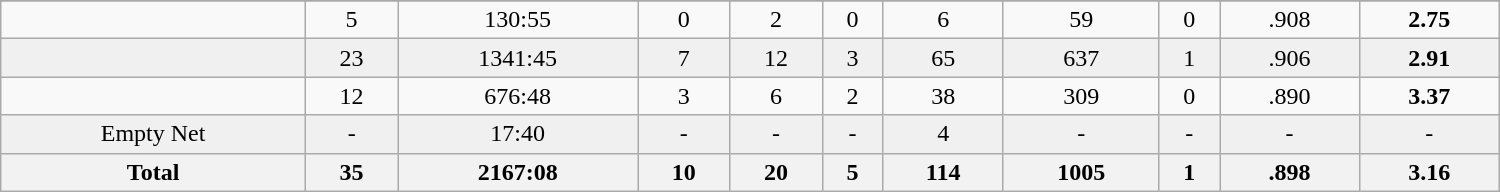<table class="wikitable sortable" width ="1000">
<tr align="center">
</tr>
<tr align="center">
<td></td>
<td>5</td>
<td>130:55</td>
<td>0</td>
<td>2</td>
<td>0</td>
<td>6</td>
<td>59</td>
<td>0</td>
<td>.908</td>
<td><strong>2.75</strong></td>
</tr>
<tr align="center" bgcolor="f0f0f0">
<td></td>
<td>23</td>
<td>1341:45</td>
<td>7</td>
<td>12</td>
<td>3</td>
<td>65</td>
<td>637</td>
<td>1</td>
<td>.906</td>
<td><strong>2.91</strong></td>
</tr>
<tr align="center" bgcolor="">
<td></td>
<td>12</td>
<td>676:48</td>
<td>3</td>
<td>6</td>
<td>2</td>
<td>38</td>
<td>309</td>
<td>0</td>
<td>.890</td>
<td><strong>3.37</strong></td>
</tr>
<tr align="center" bgcolor="f0f0f0">
<td>Empty Net</td>
<td>-</td>
<td>17:40</td>
<td>-</td>
<td>-</td>
<td>-</td>
<td>4</td>
<td>-</td>
<td>-</td>
<td>-</td>
<td>-</td>
</tr>
<tr>
<th>Total</th>
<th>35</th>
<th>2167:08</th>
<th>10</th>
<th>20</th>
<th>5</th>
<th>114</th>
<th>1005</th>
<th>1</th>
<th>.898</th>
<th>3.16</th>
</tr>
</table>
